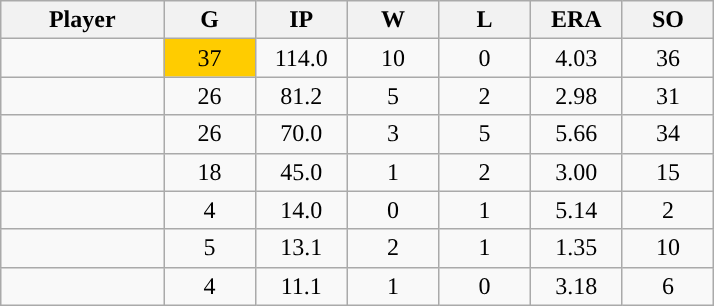<table class="wikitable sortable">
<tr>
<th bgcolor="#DDDDFF" width="16%">Player</th>
<th bgcolor="#DDDDFF" width="9%">G</th>
<th bgcolor="#DDDDFF" width="9%">IP</th>
<th bgcolor="#DDDDFF" width="9%">W</th>
<th bgcolor="#DDDDFF" width="9%">L</th>
<th bgcolor="#DDDDFF" width="9%">ERA</th>
<th bgcolor="#DDDDFF" width="9%">SO</th>
</tr>
<tr align="center">
<td></td>
<td style="background:#fc0;">37</td>
<td>114.0</td>
<td>10</td>
<td>0</td>
<td>4.03</td>
<td>36</td>
</tr>
<tr align="center">
<td></td>
<td>26</td>
<td>81.2</td>
<td>5</td>
<td>2</td>
<td>2.98</td>
<td>31</td>
</tr>
<tr align="center">
<td></td>
<td>26</td>
<td>70.0</td>
<td>3</td>
<td>5</td>
<td>5.66</td>
<td>34</td>
</tr>
<tr align="center">
<td></td>
<td>18</td>
<td>45.0</td>
<td>1</td>
<td>2</td>
<td>3.00</td>
<td>15</td>
</tr>
<tr align="center">
<td></td>
<td>4</td>
<td>14.0</td>
<td>0</td>
<td>1</td>
<td>5.14</td>
<td>2</td>
</tr>
<tr align="center">
<td></td>
<td>5</td>
<td>13.1</td>
<td>2</td>
<td>1</td>
<td>1.35</td>
<td>10</td>
</tr>
<tr align="center">
<td></td>
<td>4</td>
<td>11.1</td>
<td>1</td>
<td>0</td>
<td>3.18</td>
<td>6</td>
</tr>
</table>
